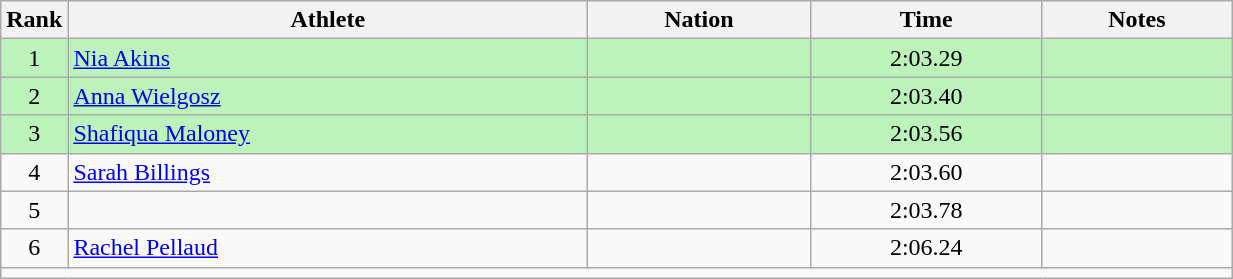<table class="wikitable sortable" style="text-align:center;width: 65%;">
<tr>
<th scope="col" style="width: 10px;">Rank</th>
<th scope="col">Athlete</th>
<th scope="col">Nation</th>
<th scope="col">Time</th>
<th scope="col">Notes</th>
</tr>
<tr bgcolor=bbf3bb>
<td>1</td>
<td align=left><a href='#'>Nia Akins</a></td>
<td align=left></td>
<td>2:03.29</td>
<td></td>
</tr>
<tr bgcolor=bbf3bb>
<td>2</td>
<td align=left><a href='#'>Anna Wielgosz</a></td>
<td align=left></td>
<td>2:03.40</td>
<td></td>
</tr>
<tr bgcolor=bbf3bb>
<td>3</td>
<td align=left><a href='#'>Shafiqua Maloney</a></td>
<td align=left></td>
<td>2:03.56</td>
<td></td>
</tr>
<tr>
<td>4</td>
<td align=left><a href='#'>Sarah Billings</a></td>
<td align=left></td>
<td>2:03.60</td>
<td></td>
</tr>
<tr>
<td>5</td>
<td align=left></td>
<td align=left></td>
<td>2:03.78</td>
<td></td>
</tr>
<tr>
<td>6</td>
<td align=left><a href='#'>Rachel Pellaud</a></td>
<td align=left></td>
<td>2:06.24</td>
<td></td>
</tr>
<tr class="sortbottom">
<td colspan="5"></td>
</tr>
</table>
